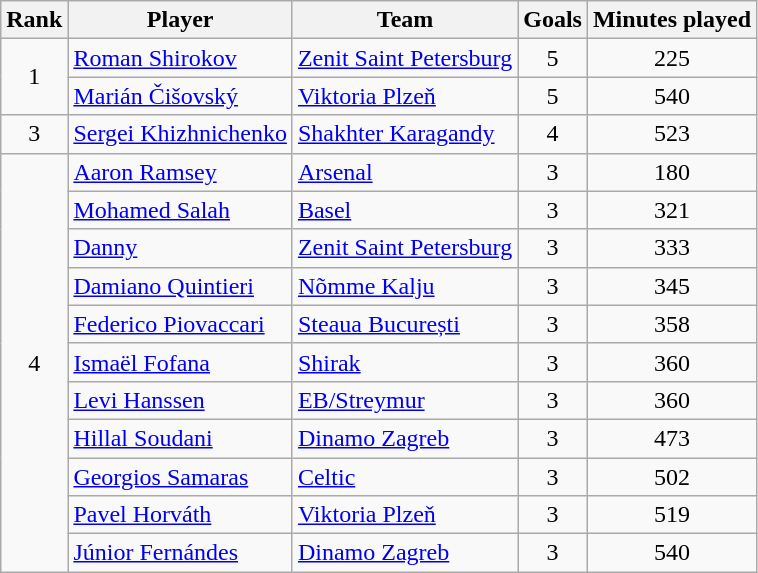<table class="wikitable" style="text-align:center">
<tr>
<th>Rank</th>
<th>Player</th>
<th>Team</th>
<th>Goals</th>
<th>Minutes played</th>
</tr>
<tr>
<td rowspan=2>1</td>
<td align=left> <a href='#'>Roman Shirokov</a></td>
<td align=left> <a href='#'>Zenit Saint Petersburg</a></td>
<td>5</td>
<td>225</td>
</tr>
<tr>
<td align=left> <a href='#'>Marián Čišovský</a></td>
<td align=left> <a href='#'>Viktoria Plzeň</a></td>
<td>5</td>
<td>540</td>
</tr>
<tr>
<td>3</td>
<td align=left> <a href='#'>Sergei Khizhnichenko</a></td>
<td align=left> <a href='#'>Shakhter Karagandy</a></td>
<td>4</td>
<td>523</td>
</tr>
<tr>
<td rowspan=11>4</td>
<td align=left> <a href='#'>Aaron Ramsey</a></td>
<td align=left> <a href='#'>Arsenal</a></td>
<td>3</td>
<td>180</td>
</tr>
<tr>
<td align=left> <a href='#'>Mohamed Salah</a></td>
<td align=left> <a href='#'>Basel</a></td>
<td>3</td>
<td>321</td>
</tr>
<tr>
<td align=left> <a href='#'>Danny</a></td>
<td align=left> <a href='#'>Zenit Saint Petersburg</a></td>
<td>3</td>
<td>333</td>
</tr>
<tr>
<td align=left> <a href='#'>Damiano Quintieri</a></td>
<td align=left> <a href='#'>Nõmme Kalju</a></td>
<td>3</td>
<td>345</td>
</tr>
<tr>
<td align=left> <a href='#'>Federico Piovaccari</a></td>
<td align=left> <a href='#'>Steaua București</a></td>
<td>3</td>
<td>358</td>
</tr>
<tr>
<td align=left> <a href='#'>Ismaël Fofana</a></td>
<td align=left> <a href='#'>Shirak</a></td>
<td>3</td>
<td>360</td>
</tr>
<tr>
<td align=left> <a href='#'>Levi Hanssen</a></td>
<td align=left> <a href='#'>EB/Streymur</a></td>
<td>3</td>
<td>360</td>
</tr>
<tr>
<td align=left> <a href='#'>Hillal Soudani</a></td>
<td align=left> <a href='#'>Dinamo Zagreb</a></td>
<td>3</td>
<td>473</td>
</tr>
<tr>
<td align=left> <a href='#'>Georgios Samaras</a></td>
<td align=left> <a href='#'>Celtic</a></td>
<td>3</td>
<td>502</td>
</tr>
<tr>
<td align=left> <a href='#'>Pavel Horváth</a></td>
<td align=left> <a href='#'>Viktoria Plzeň</a></td>
<td>3</td>
<td>519</td>
</tr>
<tr>
<td align=left> <a href='#'>Júnior Fernándes</a></td>
<td align=left> <a href='#'>Dinamo Zagreb</a></td>
<td>3</td>
<td>540</td>
</tr>
</table>
